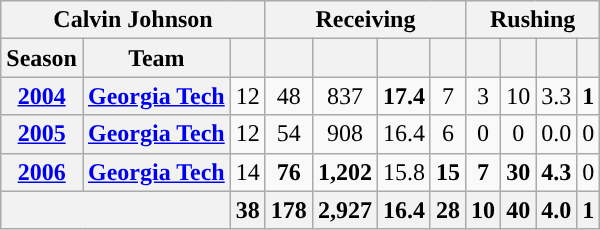<table class="wikitable" style="text-align:center;">
<tr>
<th colspan="3">Calvin Johnson</th>
<th colspan="4">Receiving</th>
<th colspan="4">Rushing</th>
</tr>
<tr>
<th>Season</th>
<th>Team</th>
<th></th>
<th></th>
<th></th>
<th></th>
<th></th>
<th></th>
<th></th>
<th></th>
<th></th>
</tr>
<tr>
<th><a href='#'>2004</a></th>
<th><a href='#'>Georgia Tech</a></th>
<td>12</td>
<td>48</td>
<td>837</td>
<td><strong>17.4</strong></td>
<td>7</td>
<td>3</td>
<td>10</td>
<td>3.3</td>
<td><strong>1</strong></td>
</tr>
<tr>
<th><a href='#'>2005</a></th>
<th><a href='#'>Georgia Tech</a></th>
<td>12</td>
<td>54</td>
<td>908</td>
<td>16.4</td>
<td>6</td>
<td>0</td>
<td>0</td>
<td>0.0</td>
<td>0</td>
</tr>
<tr>
<th><a href='#'>2006</a></th>
<th><a href='#'>Georgia Tech</a></th>
<td>14</td>
<td><strong>76</strong></td>
<td><strong>1,202</strong></td>
<td>15.8</td>
<td><strong>15</strong></td>
<td><strong>7</strong></td>
<td><strong>30</strong></td>
<td><strong>4.3</strong></td>
<td>0</td>
</tr>
<tr>
<th colspan="2"></th>
<th>38</th>
<th>178</th>
<th>2,927</th>
<th>16.4</th>
<th>28</th>
<th>10</th>
<th>40</th>
<th>4.0</th>
<th>1</th>
</tr>
</table>
